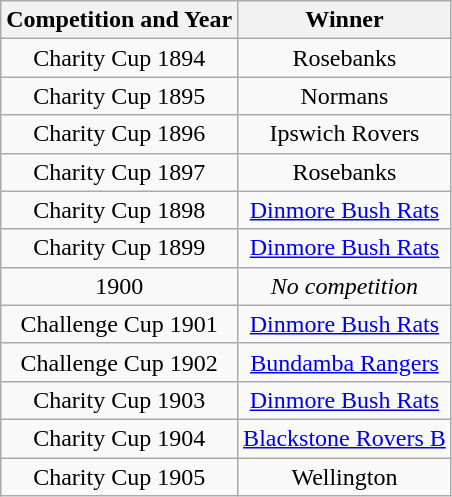<table class="wikitable" style="text-align:center">
<tr>
<th>Competition and Year</th>
<th>Winner</th>
</tr>
<tr>
<td>Charity Cup 1894</td>
<td>Rosebanks</td>
</tr>
<tr>
<td>Charity Cup 1895</td>
<td>Normans</td>
</tr>
<tr>
<td>Charity Cup 1896</td>
<td>Ipswich Rovers</td>
</tr>
<tr>
<td>Charity Cup 1897</td>
<td>Rosebanks</td>
</tr>
<tr>
<td>Charity Cup 1898</td>
<td><a href='#'>Dinmore Bush Rats</a></td>
</tr>
<tr>
<td>Charity Cup 1899</td>
<td><a href='#'>Dinmore Bush Rats</a></td>
</tr>
<tr>
<td>1900</td>
<td><em>No competition</em></td>
</tr>
<tr>
<td>Challenge Cup 1901</td>
<td><a href='#'>Dinmore Bush Rats</a></td>
</tr>
<tr>
<td>Challenge Cup 1902</td>
<td><a href='#'>Bundamba Rangers</a></td>
</tr>
<tr>
<td>Charity Cup 1903</td>
<td><a href='#'>Dinmore Bush Rats</a></td>
</tr>
<tr>
<td>Charity Cup 1904</td>
<td><a href='#'>Blackstone Rovers B</a></td>
</tr>
<tr>
<td>Charity Cup 1905</td>
<td>Wellington</td>
</tr>
</table>
